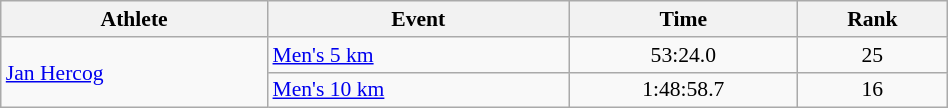<table class="wikitable" style="text-align:center; font-size:90%; width:50%;">
<tr>
<th>Athlete</th>
<th>Event</th>
<th>Time</th>
<th>Rank</th>
</tr>
<tr>
<td align=left rowspan=2><a href='#'>Jan Hercog</a></td>
<td align=left><a href='#'>Men's 5 km</a></td>
<td>53:24.0</td>
<td>25</td>
</tr>
<tr>
<td align=left><a href='#'>Men's 10 km</a></td>
<td>1:48:58.7</td>
<td>16</td>
</tr>
</table>
